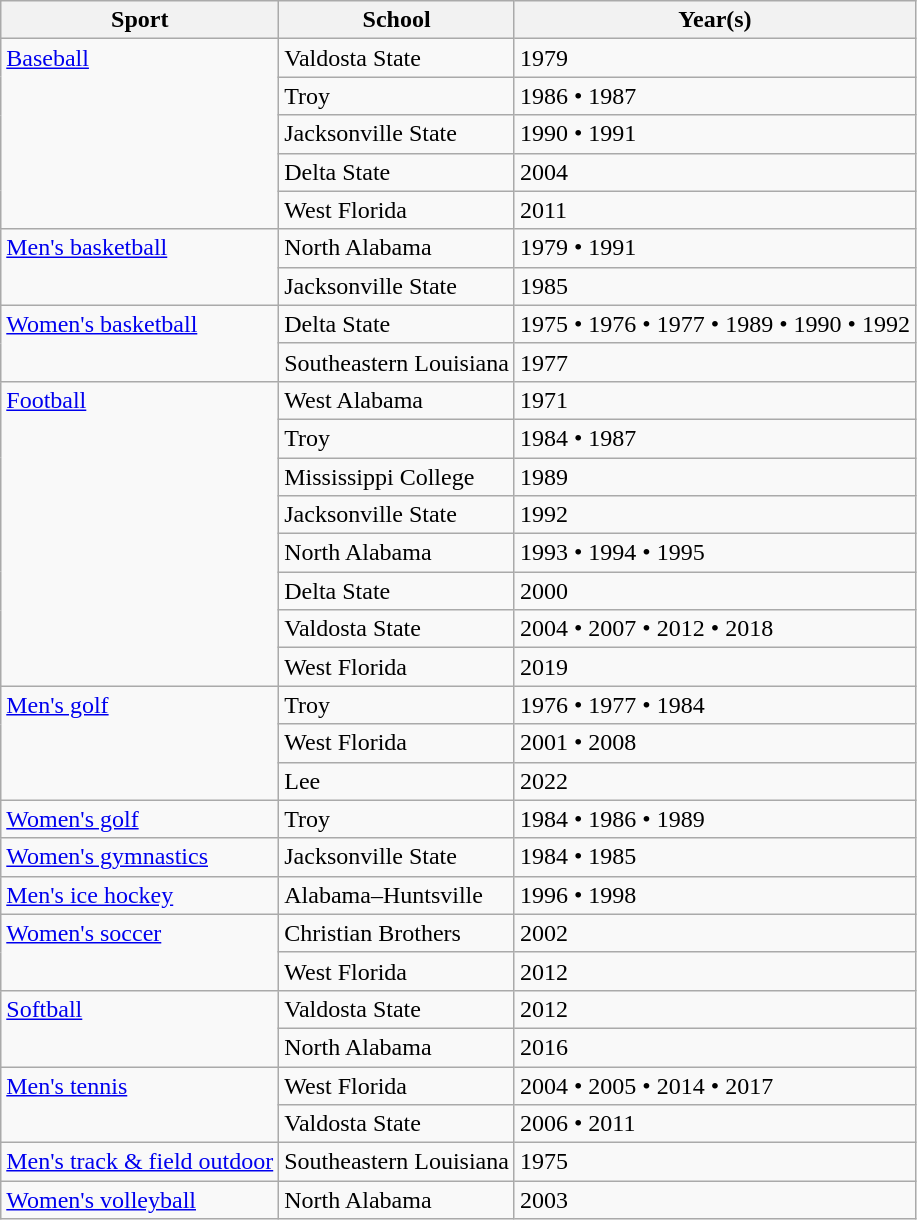<table class="wikitable">
<tr>
<th>Sport</th>
<th>School</th>
<th>Year(s)</th>
</tr>
<tr>
<td rowspan=5 valign=top><a href='#'>Baseball</a></td>
<td>Valdosta State</td>
<td>1979</td>
</tr>
<tr>
<td>Troy</td>
<td>1986 • 1987</td>
</tr>
<tr>
<td>Jacksonville State</td>
<td>1990 • 1991</td>
</tr>
<tr>
<td>Delta State</td>
<td>2004</td>
</tr>
<tr>
<td>West Florida</td>
<td>2011</td>
</tr>
<tr>
<td rowspan=2 valign=top><a href='#'>Men's basketball</a></td>
<td>North Alabama</td>
<td>1979 • 1991</td>
</tr>
<tr>
<td>Jacksonville State</td>
<td>1985</td>
</tr>
<tr>
<td rowspan=2 valign=top><a href='#'>Women's basketball</a></td>
<td>Delta State</td>
<td>1975 • 1976 • 1977 • 1989 • 1990 • 1992</td>
</tr>
<tr>
<td>Southeastern Louisiana</td>
<td>1977</td>
</tr>
<tr>
<td rowspan=8 valign=top><a href='#'>Football</a></td>
<td>West Alabama</td>
<td>1971</td>
</tr>
<tr>
<td>Troy</td>
<td>1984 • 1987</td>
</tr>
<tr>
<td>Mississippi College</td>
<td>1989</td>
</tr>
<tr>
<td>Jacksonville State</td>
<td>1992</td>
</tr>
<tr>
<td>North Alabama</td>
<td>1993 • 1994 • 1995</td>
</tr>
<tr>
<td>Delta State</td>
<td>2000</td>
</tr>
<tr>
<td>Valdosta State</td>
<td>2004 • 2007 • 2012 • 2018</td>
</tr>
<tr>
<td>West Florida</td>
<td>2019</td>
</tr>
<tr>
<td rowspan=3 valign=top><a href='#'>Men's golf</a></td>
<td>Troy</td>
<td>1976 • 1977 • 1984</td>
</tr>
<tr>
<td>West Florida</td>
<td>2001 • 2008</td>
</tr>
<tr>
<td>Lee</td>
<td>2022</td>
</tr>
<tr>
<td><a href='#'>Women's golf</a></td>
<td>Troy</td>
<td>1984 • 1986 • 1989</td>
</tr>
<tr>
<td><a href='#'>Women's gymnastics</a></td>
<td>Jacksonville State</td>
<td>1984 • 1985</td>
</tr>
<tr>
<td><a href='#'>Men's ice hockey</a></td>
<td>Alabama–Huntsville</td>
<td>1996 • 1998</td>
</tr>
<tr>
<td rowspan=2 valign=top><a href='#'>Women's soccer</a></td>
<td>Christian Brothers</td>
<td>2002</td>
</tr>
<tr>
<td>West Florida</td>
<td>2012</td>
</tr>
<tr>
<td rowspan=2 valign=top><a href='#'>Softball</a></td>
<td>Valdosta State</td>
<td>2012</td>
</tr>
<tr>
<td>North Alabama</td>
<td>2016</td>
</tr>
<tr>
<td rowspan=2 valign=top><a href='#'>Men's tennis</a></td>
<td>West Florida</td>
<td>2004 • 2005 • 2014 • 2017</td>
</tr>
<tr>
<td>Valdosta State</td>
<td>2006 • 2011</td>
</tr>
<tr>
<td><a href='#'>Men's track & field outdoor</a></td>
<td>Southeastern Louisiana</td>
<td>1975</td>
</tr>
<tr>
<td><a href='#'>Women's volleyball</a></td>
<td>North Alabama</td>
<td>2003</td>
</tr>
</table>
